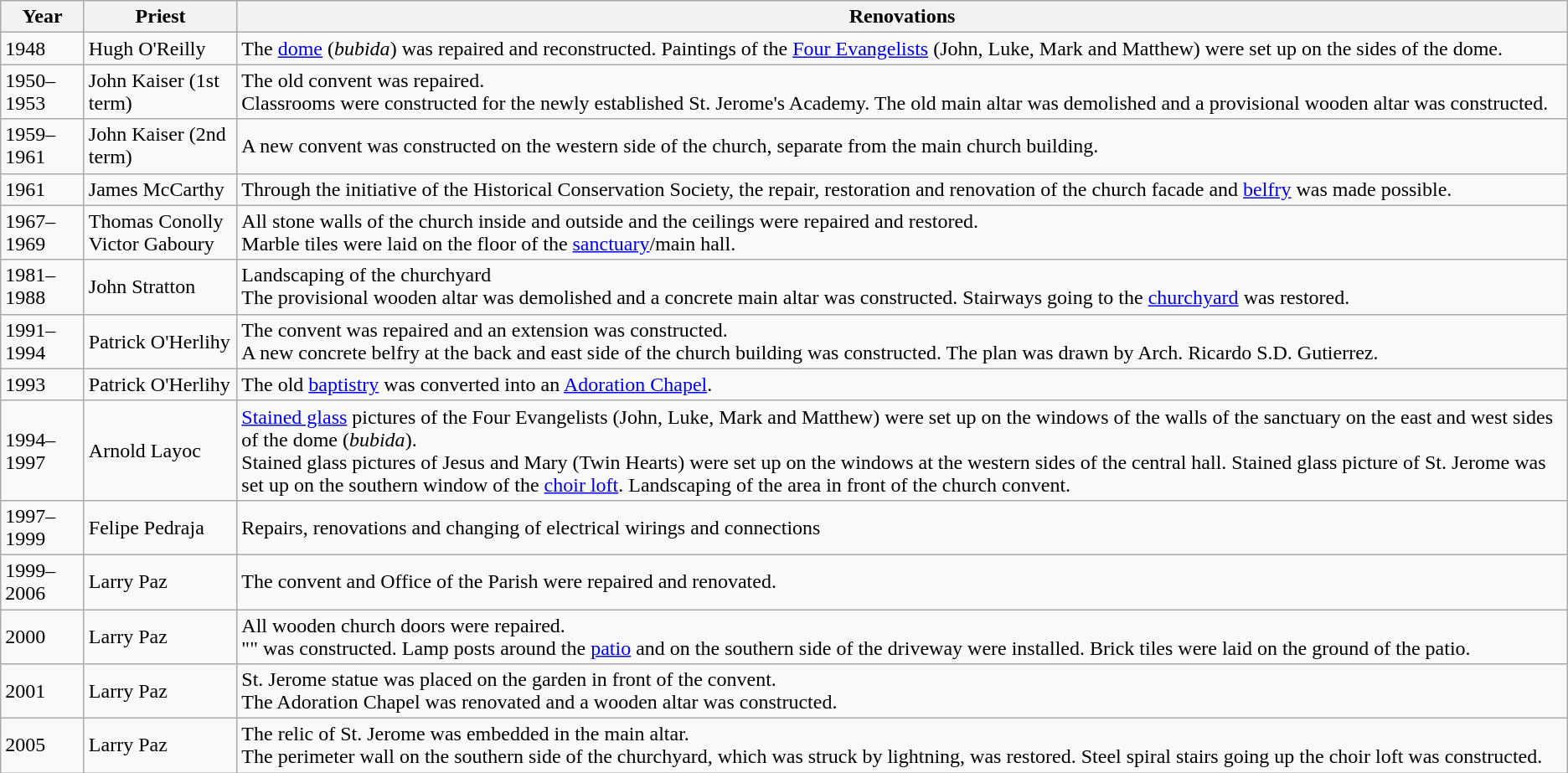<table class="wikitable">
<tr>
<th>Year</th>
<th>Priest</th>
<th>Renovations</th>
</tr>
<tr>
<td>1948</td>
<td>Hugh O'Reilly</td>
<td>The <a href='#'>dome</a> (<em>bubida</em>) was repaired and reconstructed. Paintings of the <a href='#'>Four Evangelists</a> (John, Luke, Mark and Matthew) were set up on the sides of the dome.</td>
</tr>
<tr>
<td>1950–1953</td>
<td>John Kaiser (1st term)</td>
<td>The old convent was repaired.<br>Classrooms were constructed for the newly established St. Jerome's Academy.
The old main altar was demolished and a provisional wooden altar was constructed.</td>
</tr>
<tr>
<td>1959–1961</td>
<td>John Kaiser (2nd term)</td>
<td>A new convent was constructed on the western side of the church, separate from the main church building.</td>
</tr>
<tr>
<td>1961</td>
<td>James McCarthy</td>
<td>Through the initiative of the Historical Conservation Society, the repair, restoration and renovation of the church facade and <a href='#'>belfry</a> was made possible.</td>
</tr>
<tr>
<td>1967–1969</td>
<td>Thomas Conolly<br>Victor Gaboury</td>
<td>All stone walls of the church inside and outside and the ceilings were repaired and restored.<br>Marble tiles were laid on the floor of the <a href='#'>sanctuary</a>/main hall.</td>
</tr>
<tr>
<td>1981–1988</td>
<td>John Stratton</td>
<td>Landscaping of the churchyard<br>The provisional wooden altar was demolished and a concrete main altar was constructed. Stairways going to the <a href='#'>churchyard</a> was restored.</td>
</tr>
<tr>
<td>1991–1994</td>
<td>Patrick O'Herlihy</td>
<td>The convent was repaired and an extension was constructed.<br>A new concrete belfry at the back and east side of the church building was constructed. The plan was drawn by Arch. Ricardo S.D. Gutierrez.</td>
</tr>
<tr>
<td>1993</td>
<td>Patrick O'Herlihy</td>
<td>The old <a href='#'>baptistry</a> was converted into an <a href='#'>Adoration Chapel</a>.</td>
</tr>
<tr>
<td>1994–1997</td>
<td>Arnold Layoc</td>
<td><a href='#'>Stained glass</a> pictures of the Four Evangelists (John, Luke, Mark and Matthew) were set up on the windows of the walls of the sanctuary on the east and west sides of the dome (<em>bubida</em>).<br>Stained glass pictures of Jesus and Mary (Twin Hearts) were set up on the windows at the western sides of the central hall.
Stained glass picture of St. Jerome was set up on the southern window of the <a href='#'>choir loft</a>.
Landscaping of the area in front of the church convent.</td>
</tr>
<tr>
<td>1997–1999</td>
<td>Felipe Pedraja</td>
<td>Repairs, renovations and changing of electrical wirings and connections</td>
</tr>
<tr>
<td>1999–2006</td>
<td>Larry Paz</td>
<td>The convent and Office of the Parish were repaired and renovated.</td>
</tr>
<tr>
<td>2000</td>
<td>Larry Paz</td>
<td>All wooden church doors were repaired.<br>"" was constructed.
Lamp posts around the <a href='#'>patio</a> and on the southern side of the driveway were installed.
Brick tiles were laid on the ground of the patio.</td>
</tr>
<tr>
<td>2001</td>
<td>Larry Paz</td>
<td>St. Jerome statue was placed on the garden in front of the convent.<br>The Adoration Chapel was renovated and a wooden altar was constructed.</td>
</tr>
<tr>
<td>2005</td>
<td>Larry Paz</td>
<td>The relic of St. Jerome was embedded in the main altar.<br>The perimeter wall on the southern side of the churchyard, which was struck by lightning, was restored.
Steel spiral stairs going up the choir loft was constructed.</td>
</tr>
</table>
